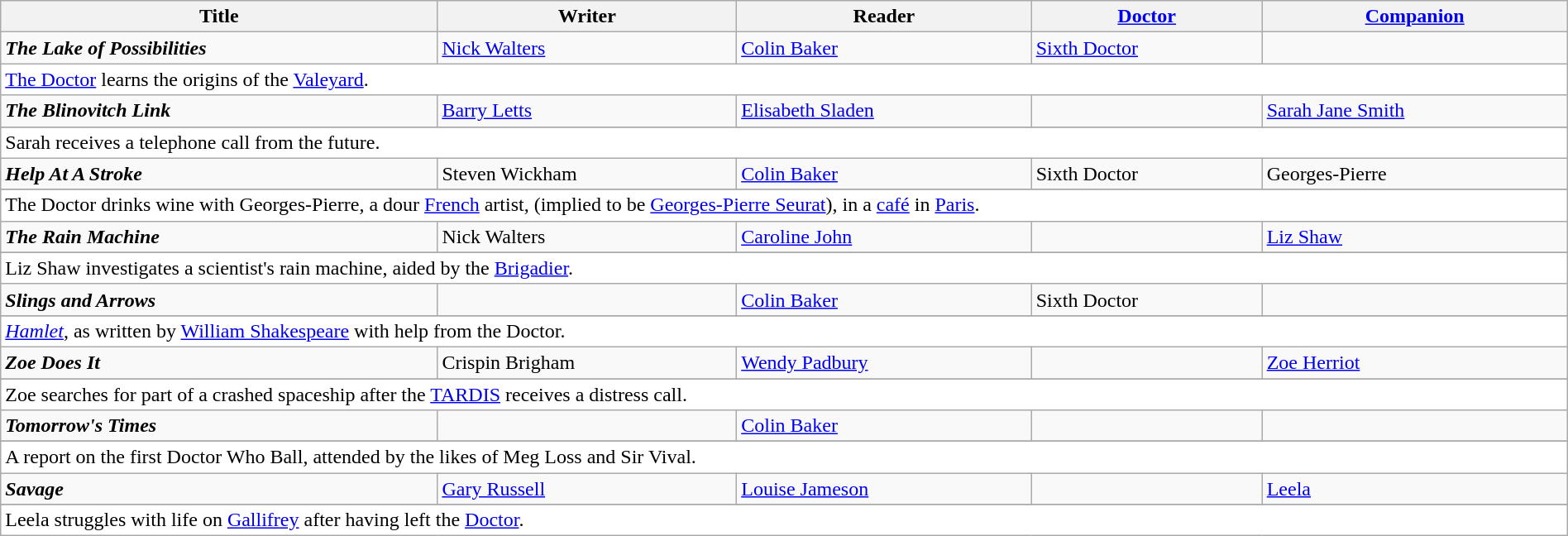<table class="wikitable" width=100%>
<tr>
<th>Title</th>
<th>Writer</th>
<th>Reader</th>
<th><a href='#'>Doctor</a></th>
<th><a href='#'>Companion</a></th>
</tr>
<tr>
<td><strong><em>The Lake of Possibilities</em></strong></td>
<td><a href='#'>Nick Walters</a></td>
<td><a href='#'>Colin Baker</a></td>
<td><a href='#'>Sixth Doctor</a></td>
<td></td>
</tr>
<tr style="background-color: #FFFFFF;">
<td colspan="5"><a href='#'>The Doctor</a> learns the origins of the <a href='#'>Valeyard</a>.</td>
</tr>
<tr>
<td><strong><em>The Blinovitch Link</em></strong></td>
<td><a href='#'>Barry Letts</a></td>
<td><a href='#'>Elisabeth Sladen</a></td>
<td></td>
<td><a href='#'>Sarah Jane Smith</a></td>
</tr>
<tr>
</tr>
<tr style="background-color: #FFFFFF;">
<td colspan="5">Sarah receives a telephone call from the future.</td>
</tr>
<tr>
<td><strong><em>Help At A Stroke</em></strong></td>
<td>Steven Wickham</td>
<td><a href='#'>Colin Baker</a></td>
<td>Sixth Doctor</td>
<td>Georges-Pierre</td>
</tr>
<tr>
</tr>
<tr style="background-color: #FFFFFF;">
<td colspan="5">The Doctor drinks wine with Georges-Pierre, a dour <a href='#'>French</a> artist, (implied to be <a href='#'>Georges-Pierre Seurat</a>), in a <a href='#'>café</a> in <a href='#'>Paris</a>.</td>
</tr>
<tr>
<td><strong><em>The Rain Machine</em></strong></td>
<td>Nick Walters</td>
<td><a href='#'>Caroline John</a></td>
<td></td>
<td><a href='#'>Liz Shaw</a></td>
</tr>
<tr>
</tr>
<tr style="background-color: #FFFFFF;">
<td colspan="5">Liz Shaw investigates a scientist's rain machine, aided by the <a href='#'>Brigadier</a>.</td>
</tr>
<tr>
<td><strong><em>Slings and Arrows</em></strong></td>
<td></td>
<td><a href='#'>Colin Baker</a></td>
<td>Sixth Doctor</td>
<td></td>
</tr>
<tr>
</tr>
<tr style="background-color: #FFFFFF;">
<td colspan="5"><em><a href='#'>Hamlet</a></em>, as written by <a href='#'>William Shakespeare</a> with help from the Doctor.</td>
</tr>
<tr>
<td><strong><em>Zoe Does It</em></strong></td>
<td>Crispin Brigham</td>
<td><a href='#'>Wendy Padbury</a></td>
<td></td>
<td><a href='#'>Zoe Herriot</a></td>
</tr>
<tr>
</tr>
<tr style="background-color: #FFFFFF;">
<td colspan="5">Zoe searches for part of a crashed spaceship after the <a href='#'>TARDIS</a> receives a distress call.</td>
</tr>
<tr>
<td><strong><em>Tomorrow's Times</em></strong></td>
<td></td>
<td><a href='#'>Colin Baker</a></td>
<td></td>
<td></td>
</tr>
<tr>
</tr>
<tr style="background-color: #FFFFFF;">
<td colspan="5">A report on the first Doctor Who Ball, attended by the likes of Meg Loss and Sir Vival.</td>
</tr>
<tr>
<td><strong><em>Savage</em></strong></td>
<td><a href='#'>Gary Russell</a></td>
<td><a href='#'>Louise Jameson</a></td>
<td></td>
<td><a href='#'>Leela</a></td>
</tr>
<tr>
</tr>
<tr style="background-color: #FFFFFF;">
<td colspan="5">Leela struggles with life on <a href='#'>Gallifrey</a> after having left the <a href='#'>Doctor</a>.</td>
</tr>
</table>
